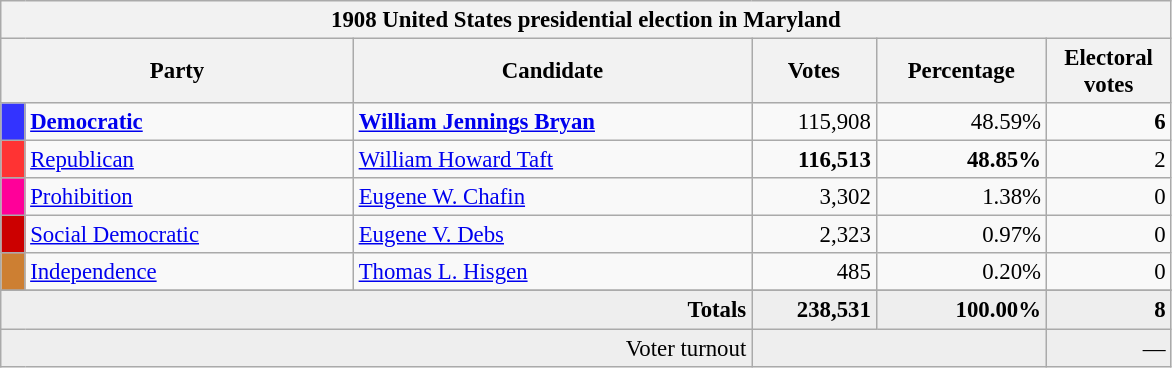<table class="wikitable" style="font-size: 95%;">
<tr>
<th colspan="6">1908 United States presidential election in Maryland</th>
</tr>
<tr>
<th colspan="2" style="width: 15em">Party</th>
<th style="width: 17em">Candidate</th>
<th style="width: 5em">Votes</th>
<th style="width: 7em">Percentage</th>
<th style="width: 5em">Electoral votes</th>
</tr>
<tr>
<th style="background-color:#3333FF; width: 3px"></th>
<td style="width: 130px"><strong><a href='#'>Democratic</a></strong></td>
<td><strong><a href='#'>William Jennings Bryan</a></strong></td>
<td align="right">115,908</td>
<td align="right">48.59%</td>
<td align="right"><strong>6</strong></td>
</tr>
<tr>
<th style="background-color:#FF3333; width: 3px"></th>
<td style="width: 130px"><a href='#'>Republican</a></td>
<td><a href='#'>William Howard Taft</a></td>
<td align="right"><strong>116,513</strong></td>
<td align="right"><strong>48.85%</strong></td>
<td align="right">2</td>
</tr>
<tr>
<th style="background-color:#f09; width: 3px"></th>
<td style="width: 130px"><a href='#'>Prohibition</a></td>
<td><a href='#'>Eugene W. Chafin</a></td>
<td align="right">3,302</td>
<td align="right">1.38%</td>
<td align="right">0</td>
</tr>
<tr>
<th style="background-color:#c00; width: 3px"></th>
<td style="width: 130px"><a href='#'>Social Democratic</a></td>
<td><a href='#'>Eugene V. Debs</a></td>
<td align="right">2,323</td>
<td align="right">0.97%</td>
<td align="right">0</td>
</tr>
<tr>
<th style="background-color:#CD7F32; width: 3px"></th>
<td style="width: 130px"><a href='#'>Independence</a></td>
<td><a href='#'>Thomas L. Hisgen</a></td>
<td align="right">485</td>
<td align="right">0.20%</td>
<td align="right">0</td>
</tr>
<tr>
</tr>
<tr bgcolor="#EEEEEE">
<td colspan="3" align="right"><strong>Totals</strong></td>
<td align="right"><strong>238,531</strong></td>
<td align="right"><strong>100.00%</strong></td>
<td align="right"><strong>8</strong></td>
</tr>
<tr bgcolor="#EEEEEE">
<td colspan="3" align="right">Voter turnout</td>
<td colspan="2" align="right"></td>
<td align="right">—</td>
</tr>
</table>
